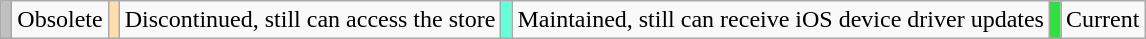<table class="wikitable">
<tr>
<td style="background:silver;"></td>
<td>Obsolete</td>
<td style="background:#ffdead;"></td>
<td>Discontinued, still can access the store</td>
<td style="background:#66ffd9;"></td>
<td>Maintained, still can receive iOS device driver updates</td>
<td style="background:#3d4;"></td>
<td>Current</td>
</tr>
</table>
